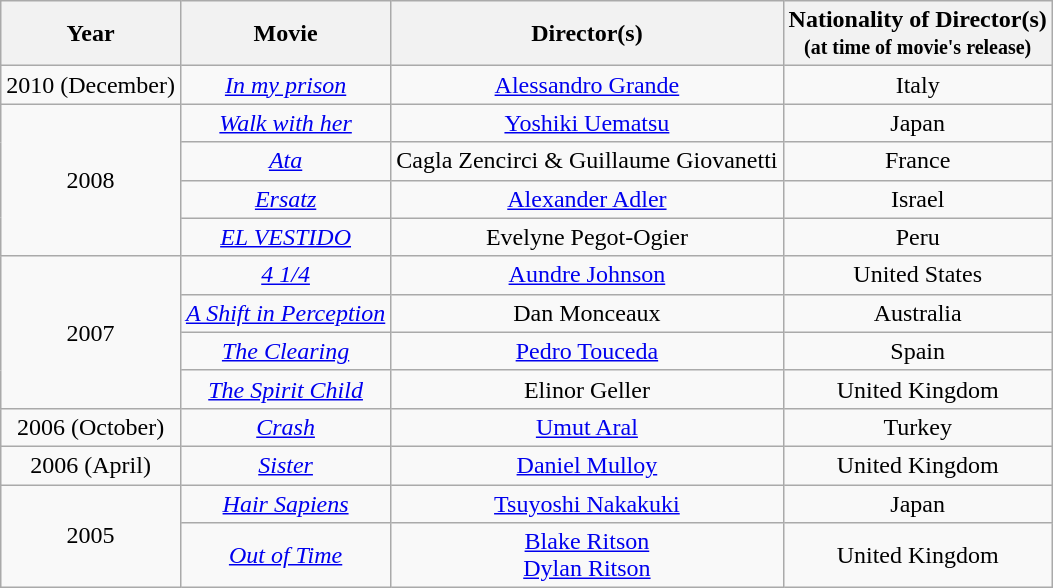<table class="wikitable" style="text-align:center">
<tr>
<th>Year</th>
<th>Movie</th>
<th>Director(s)</th>
<th>Nationality of Director(s)<br><small>(at time of movie's release)</small></th>
</tr>
<tr>
<td>2010 (December)</td>
<td><em><a href='#'>In my prison</a></em></td>
<td><a href='#'>Alessandro Grande</a></td>
<td>Italy</td>
</tr>
<tr>
<td rowspan = 4>2008</td>
<td><em><a href='#'>Walk with her</a></em></td>
<td><a href='#'>Yoshiki Uematsu</a></td>
<td>Japan</td>
</tr>
<tr>
<td><em><a href='#'>Ata</a></em></td>
<td>Cagla Zencirci & Guillaume Giovanetti</td>
<td>France</td>
</tr>
<tr>
<td><em><a href='#'>Ersatz</a></em></td>
<td><a href='#'>Alexander Adler</a></td>
<td>Israel</td>
</tr>
<tr>
<td><em><a href='#'>EL VESTIDO</a></em></td>
<td>Evelyne Pegot-Ogier</td>
<td>Peru</td>
</tr>
<tr>
<td rowspan = 4>2007</td>
<td><em><a href='#'>4 1/4</a></em></td>
<td><a href='#'>Aundre Johnson</a></td>
<td>United States</td>
</tr>
<tr>
<td><em><a href='#'>A Shift in Perception</a></em></td>
<td>Dan Monceaux</td>
<td>Australia</td>
</tr>
<tr>
<td><em><a href='#'>The Clearing</a></em></td>
<td><a href='#'>Pedro Touceda</a></td>
<td>Spain</td>
</tr>
<tr>
<td><em><a href='#'>The Spirit Child</a></em></td>
<td>Elinor Geller</td>
<td>United Kingdom</td>
</tr>
<tr>
<td>2006 (October)</td>
<td><em><a href='#'>Crash</a></em></td>
<td><a href='#'>Umut Aral</a></td>
<td>Turkey</td>
</tr>
<tr>
<td>2006 (April)</td>
<td><em><a href='#'>Sister</a></em></td>
<td><a href='#'>Daniel Mulloy</a></td>
<td>United Kingdom</td>
</tr>
<tr>
<td rowspan=2>2005</td>
<td><em><a href='#'>Hair Sapiens</a></em></td>
<td><a href='#'>Tsuyoshi Nakakuki</a></td>
<td>Japan</td>
</tr>
<tr>
<td><em><a href='#'>Out of Time</a></em></td>
<td><a href='#'>Blake Ritson</a> <br> <a href='#'>Dylan Ritson</a></td>
<td>United Kingdom</td>
</tr>
</table>
